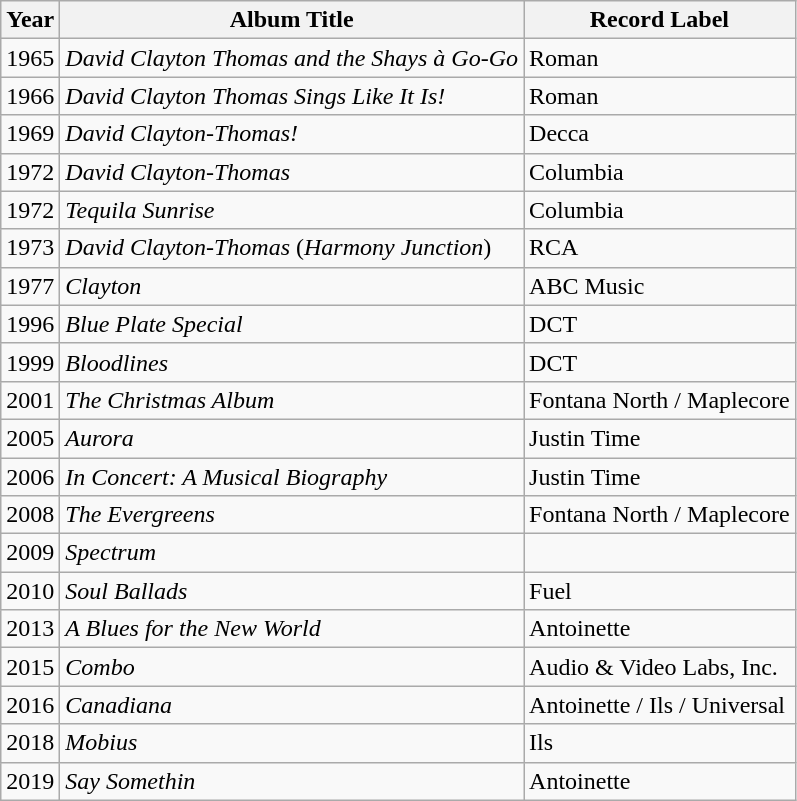<table class="wikitable">
<tr>
<th>Year</th>
<th>Album Title</th>
<th>Record Label</th>
</tr>
<tr>
<td>1965</td>
<td><em>David Clayton Thomas and the Shays à Go-Go</em></td>
<td>Roman</td>
</tr>
<tr>
<td>1966</td>
<td><em>David Clayton Thomas Sings Like It Is!</em></td>
<td>Roman</td>
</tr>
<tr>
<td>1969</td>
<td><em>David Clayton-Thomas!</em></td>
<td>Decca</td>
</tr>
<tr>
<td>1972</td>
<td><em>David Clayton-Thomas</em></td>
<td>Columbia</td>
</tr>
<tr>
<td>1972</td>
<td><em>Tequila Sunrise</em></td>
<td>Columbia</td>
</tr>
<tr>
<td>1973</td>
<td><em>David Clayton-Thomas</em> (<em>Harmony Junction</em>)</td>
<td>RCA</td>
</tr>
<tr>
<td>1977</td>
<td><em>Clayton</em></td>
<td>ABC Music</td>
</tr>
<tr>
<td>1996</td>
<td><em>Blue Plate Special</em></td>
<td>DCT</td>
</tr>
<tr>
<td>1999</td>
<td><em>Bloodlines</em></td>
<td>DCT</td>
</tr>
<tr>
<td>2001</td>
<td><em>The Christmas Album</em></td>
<td>Fontana North / Maplecore</td>
</tr>
<tr>
<td>2005</td>
<td><em>Aurora</em></td>
<td>Justin Time</td>
</tr>
<tr>
<td>2006</td>
<td><em>In Concert: A Musical Biography</em></td>
<td>Justin Time</td>
</tr>
<tr>
<td>2008</td>
<td><em>The Evergreens</em></td>
<td>Fontana North / Maplecore</td>
</tr>
<tr>
<td>2009</td>
<td><em>Spectrum</em></td>
<td></td>
</tr>
<tr>
<td>2010</td>
<td><em>Soul Ballads</em></td>
<td>Fuel</td>
</tr>
<tr>
<td>2013</td>
<td><em>A Blues for the New World</em></td>
<td>Antoinette</td>
</tr>
<tr>
<td>2015</td>
<td><em>Combo</em></td>
<td>Audio & Video Labs, Inc.</td>
</tr>
<tr>
<td>2016</td>
<td><em>Canadiana</em></td>
<td>Antoinette / Ils / Universal</td>
</tr>
<tr>
<td>2018</td>
<td><em>Mobius</em></td>
<td>Ils</td>
</tr>
<tr>
<td>2019</td>
<td><em>Say Somethin<strong></td>
<td>Antoinette</td>
</tr>
</table>
